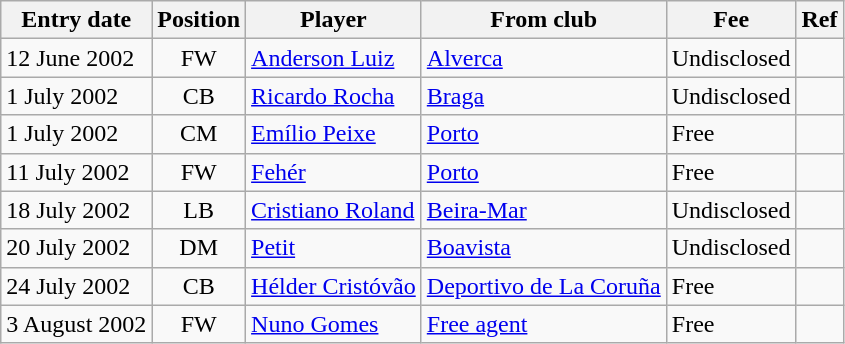<table class="wikitable sortable">
<tr>
<th>Entry date</th>
<th>Position</th>
<th>Player</th>
<th>From club</th>
<th>Fee</th>
<th>Ref</th>
</tr>
<tr>
<td>12 June 2002</td>
<td style="text-align:center;">FW</td>
<td style="text-align:left;"><a href='#'>Anderson Luiz</a></td>
<td style="text-align:left;"><a href='#'>Alverca</a></td>
<td>Undisclosed</td>
<td></td>
</tr>
<tr>
<td>1 July 2002</td>
<td style="text-align:center;">CB</td>
<td style="text-align:left;"><a href='#'>Ricardo Rocha</a></td>
<td style="text-align:left;"><a href='#'>Braga</a></td>
<td>Undisclosed</td>
<td></td>
</tr>
<tr>
<td>1 July 2002</td>
<td style="text-align:center;">CM</td>
<td style="text-align:left;"><a href='#'>Emílio Peixe</a></td>
<td style="text-align:left;"><a href='#'>Porto</a></td>
<td>Free</td>
<td></td>
</tr>
<tr>
<td>11 July 2002</td>
<td style="text-align:center;">FW</td>
<td style="text-align:left;"><a href='#'>Fehér</a></td>
<td style="text-align:left;"><a href='#'>Porto</a></td>
<td>Free</td>
<td></td>
</tr>
<tr>
<td>18 July 2002</td>
<td style="text-align:center;">LB</td>
<td style="text-align:left;"><a href='#'>Cristiano Roland</a></td>
<td style="text-align:left;"><a href='#'>Beira-Mar</a></td>
<td>Undisclosed</td>
<td></td>
</tr>
<tr>
<td>20 July 2002</td>
<td style="text-align:center;">DM</td>
<td style="text-align:left;"><a href='#'>Petit</a></td>
<td style="text-align:left;"><a href='#'>Boavista</a></td>
<td>Undisclosed</td>
<td></td>
</tr>
<tr>
<td>24 July 2002</td>
<td style="text-align:center;">CB</td>
<td style="text-align:left;"><a href='#'>Hélder Cristóvão</a></td>
<td style="text-align:left;"><a href='#'>Deportivo de La Coruña</a></td>
<td>Free</td>
<td></td>
</tr>
<tr>
<td>3 August 2002</td>
<td style="text-align:center;">FW</td>
<td style="text-align:left;"><a href='#'>Nuno Gomes</a></td>
<td style="text-align:left;"><a href='#'>Free agent</a></td>
<td>Free</td>
<td></td>
</tr>
</table>
